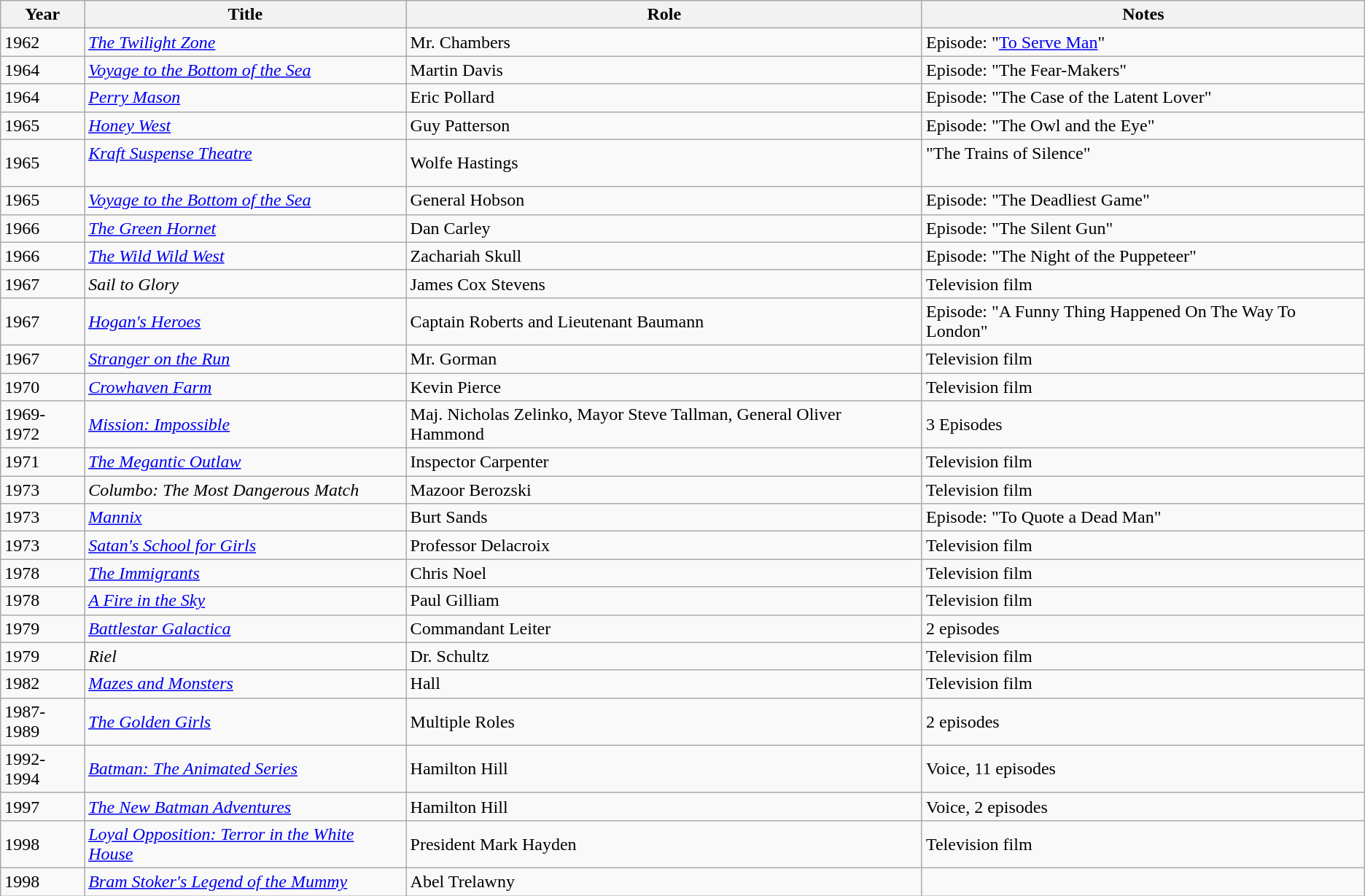<table class="wikitable sortable">
<tr>
<th>Year</th>
<th>Title</th>
<th>Role</th>
<th>Notes</th>
</tr>
<tr>
<td>1962</td>
<td data-sort-value="Twilight Zone, The"><em><a href='#'>The Twilight Zone</a></em></td>
<td>Mr. Chambers</td>
<td>Episode: "<a href='#'>To Serve Man</a>"</td>
</tr>
<tr>
<td>1964</td>
<td><em><a href='#'>Voyage to the Bottom of the Sea</a></em></td>
<td>Martin Davis</td>
<td>Episode: "The Fear-Makers"</td>
</tr>
<tr>
<td>1964</td>
<td><em><a href='#'>Perry Mason</a></em></td>
<td>Eric Pollard</td>
<td>Episode: "The Case of the Latent Lover"</td>
</tr>
<tr>
<td>1965</td>
<td><em><a href='#'>Honey West</a></em></td>
<td>Guy Patterson</td>
<td>Episode: "The Owl and the Eye"</td>
</tr>
<tr>
<td>1965</td>
<td><em><a href='#'>Kraft Suspense Theatre</a></em><br> </td>
<td>Wolfe Hastings  </td>
<td>"The Trains of Silence"<br> </td>
</tr>
<tr>
<td>1965</td>
<td><em><a href='#'>Voyage to the Bottom of the Sea</a></em></td>
<td>General Hobson</td>
<td>Episode: "The Deadliest Game"</td>
</tr>
<tr>
<td>1966</td>
<td data-sort-value="Green Hornet, The"><em><a href='#'>The Green Hornet</a></em></td>
<td>Dan Carley</td>
<td>Episode: "The Silent Gun"</td>
</tr>
<tr>
<td>1966</td>
<td><em><a href='#'>The Wild Wild West</a></em></td>
<td>Zachariah Skull</td>
<td>Episode: "The Night of the Puppeteer"</td>
</tr>
<tr>
<td>1967</td>
<td><em>Sail to Glory</em></td>
<td>James Cox Stevens</td>
<td>Television film</td>
</tr>
<tr>
<td>1967</td>
<td><em><a href='#'>Hogan's Heroes</a></em></td>
<td>Captain Roberts and Lieutenant Baumann</td>
<td>Episode: "A Funny Thing Happened On The Way To London"</td>
</tr>
<tr>
<td>1967</td>
<td><em><a href='#'>Stranger on the Run</a></em></td>
<td>Mr. Gorman</td>
<td>Television film</td>
</tr>
<tr>
<td>1970</td>
<td><em><a href='#'>Crowhaven Farm</a></em></td>
<td>Kevin Pierce</td>
<td>Television film</td>
</tr>
<tr>
<td>1969-1972</td>
<td><em><a href='#'>Mission: Impossible</a></em></td>
<td>Maj. Nicholas Zelinko, Mayor Steve Tallman, General Oliver Hammond</td>
<td>3 Episodes</td>
</tr>
<tr>
<td>1971</td>
<td data-sort-value="Megantic Outlaw, The"><em><a href='#'>The Megantic Outlaw</a></em></td>
<td>Inspector Carpenter</td>
<td>Television film</td>
</tr>
<tr>
<td>1973</td>
<td><em>Columbo: The Most Dangerous Match</em></td>
<td>Mazoor Berozski</td>
<td>Television film</td>
</tr>
<tr>
<td>1973</td>
<td><em><a href='#'>Mannix</a></em></td>
<td>Burt Sands</td>
<td>Episode: "To Quote a Dead Man"</td>
</tr>
<tr>
<td>1973</td>
<td><em><a href='#'>Satan's School for Girls</a></em></td>
<td>Professor Delacroix</td>
<td>Television film</td>
</tr>
<tr>
<td>1978</td>
<td data-sort-value="Immigrants, The"><em><a href='#'>The Immigrants</a></em></td>
<td>Chris Noel</td>
<td>Television film</td>
</tr>
<tr>
<td>1978</td>
<td data-sort-value="Fire in the Sky, A"><em><a href='#'>A Fire in the Sky</a></em></td>
<td>Paul Gilliam</td>
<td>Television film</td>
</tr>
<tr>
<td>1979</td>
<td><em><a href='#'>Battlestar Galactica</a></em></td>
<td>Commandant Leiter</td>
<td>2 episodes</td>
</tr>
<tr>
<td>1979</td>
<td><em>Riel</em></td>
<td>Dr. Schultz</td>
<td>Television film</td>
</tr>
<tr>
<td>1982</td>
<td><em><a href='#'>Mazes and Monsters</a></em></td>
<td>Hall</td>
<td>Television film</td>
</tr>
<tr>
<td>1987-1989</td>
<td data-sort-value="Golden Girls, The"><em><a href='#'>The Golden Girls</a></em></td>
<td>Multiple Roles</td>
<td>2 episodes</td>
</tr>
<tr>
<td>1992-1994</td>
<td><em><a href='#'>Batman: The Animated Series</a></em></td>
<td>Hamilton Hill</td>
<td>Voice, 11 episodes</td>
</tr>
<tr>
<td>1997</td>
<td data-sort-value="New Batman Adventures, The"><em><a href='#'>The New Batman Adventures</a></em></td>
<td>Hamilton Hill</td>
<td>Voice, 2 episodes</td>
</tr>
<tr>
<td>1998</td>
<td><em><a href='#'>Loyal Opposition: Terror in the White House</a></em></td>
<td>President Mark Hayden</td>
<td>Television film</td>
</tr>
<tr>
<td>1998</td>
<td><em><a href='#'>Bram Stoker's Legend of the Mummy</a></em></td>
<td>Abel Trelawny</td>
</tr>
</table>
